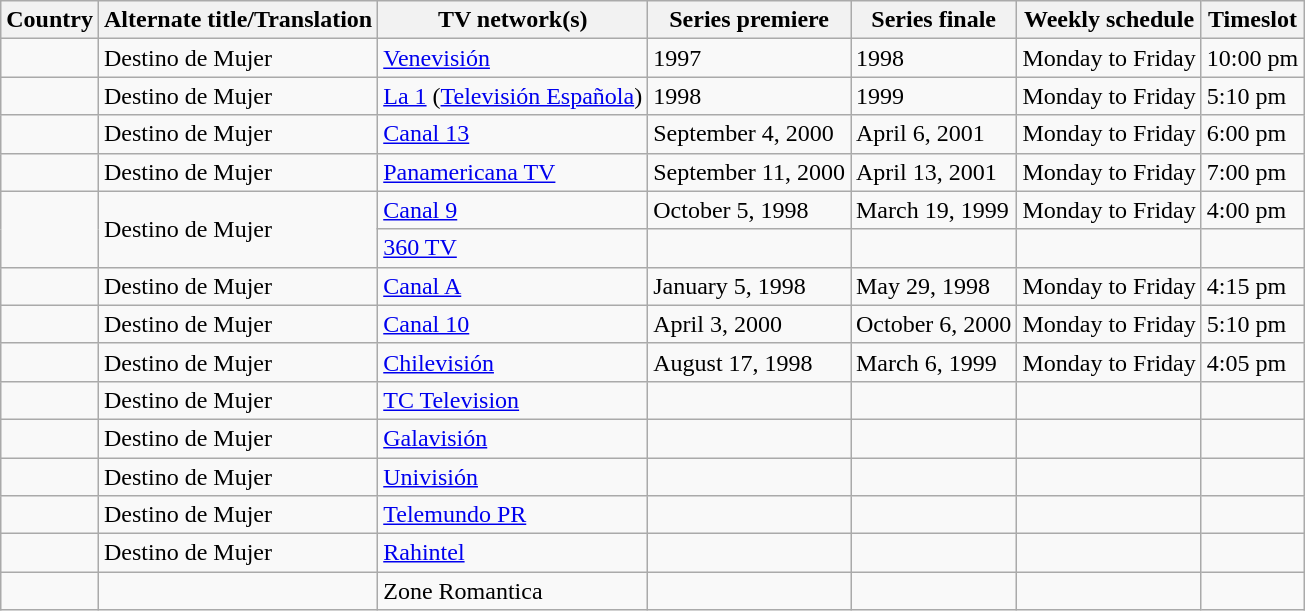<table class="wikitable">
<tr>
<th>Country</th>
<th>Alternate title/Translation</th>
<th>TV network(s)</th>
<th>Series premiere</th>
<th>Series finale</th>
<th>Weekly schedule</th>
<th>Timeslot</th>
</tr>
<tr>
<td></td>
<td>Destino de Mujer</td>
<td><a href='#'>Venevisión</a></td>
<td>1997</td>
<td>1998</td>
<td>Monday to Friday</td>
<td>10:00 pm</td>
</tr>
<tr>
<td></td>
<td>Destino de Mujer</td>
<td><a href='#'>La 1</a> (<a href='#'>Televisión Española</a>)</td>
<td>1998</td>
<td>1999</td>
<td>Monday to Friday</td>
<td>5:10 pm</td>
</tr>
<tr>
<td></td>
<td>Destino de Mujer</td>
<td><a href='#'>Canal 13</a></td>
<td>September 4, 2000</td>
<td>April 6, 2001</td>
<td>Monday to Friday</td>
<td>6:00 pm</td>
</tr>
<tr>
<td></td>
<td>Destino de Mujer</td>
<td><a href='#'>Panamericana TV</a></td>
<td>September 11, 2000</td>
<td>April 13, 2001</td>
<td>Monday to Friday</td>
<td>7:00 pm</td>
</tr>
<tr>
<td rowspan=2></td>
<td rowspan=2>Destino de Mujer</td>
<td><a href='#'>Canal 9</a></td>
<td>October 5, 1998</td>
<td>March 19, 1999</td>
<td>Monday to Friday</td>
<td>4:00 pm</td>
</tr>
<tr>
<td><a href='#'>360 TV</a></td>
<td></td>
<td></td>
<td></td>
<td></td>
</tr>
<tr>
<td></td>
<td>Destino de Mujer</td>
<td><a href='#'>Canal A</a></td>
<td>January 5, 1998</td>
<td>May 29, 1998</td>
<td>Monday to Friday</td>
<td>4:15 pm</td>
</tr>
<tr>
<td></td>
<td>Destino de Mujer</td>
<td><a href='#'>Canal 10</a></td>
<td>April 3, 2000</td>
<td>October 6, 2000</td>
<td>Monday to Friday</td>
<td>5:10 pm</td>
</tr>
<tr>
<td></td>
<td>Destino de Mujer</td>
<td><a href='#'>Chilevisión</a></td>
<td>August 17, 1998</td>
<td>March 6, 1999</td>
<td>Monday to Friday</td>
<td>4:05 pm</td>
</tr>
<tr>
<td></td>
<td>Destino de Mujer</td>
<td><a href='#'>TC Television</a></td>
<td></td>
<td></td>
<td></td>
<td></td>
</tr>
<tr>
<td></td>
<td>Destino de Mujer</td>
<td><a href='#'>Galavisión</a></td>
<td></td>
<td></td>
<td></td>
<td></td>
</tr>
<tr>
<td></td>
<td>Destino de Mujer</td>
<td><a href='#'>Univisión</a></td>
<td></td>
<td></td>
<td></td>
<td></td>
</tr>
<tr>
<td></td>
<td>Destino de Mujer</td>
<td><a href='#'>Telemundo PR</a></td>
<td></td>
<td></td>
<td></td>
<td></td>
</tr>
<tr>
<td></td>
<td>Destino de Mujer</td>
<td><a href='#'>Rahintel</a></td>
<td></td>
<td></td>
<td></td>
<td></td>
</tr>
<tr>
<td></td>
<td></td>
<td>Zone Romantica</td>
<td></td>
<td></td>
<td></td>
<td></td>
</tr>
</table>
